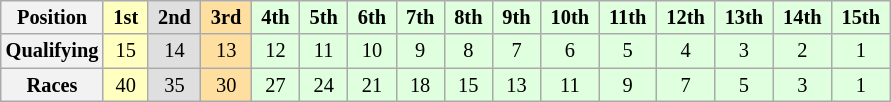<table class="wikitable" style="font-size:85%; text-align:center">
<tr>
<th>Position</th>
<td style="background:#ffffbf;"> <strong>1st</strong> </td>
<td style="background:#dfdfdf;"> <strong>2nd</strong> </td>
<td style="background:#ffdf9f;"> <strong>3rd</strong> </td>
<td style="background:#dfffdf;"> <strong>4th</strong> </td>
<td style="background:#dfffdf;"> <strong>5th</strong> </td>
<td style="background:#dfffdf;"> <strong>6th</strong> </td>
<td style="background:#dfffdf;"> <strong>7th</strong> </td>
<td style="background:#dfffdf;"> <strong>8th</strong> </td>
<td style="background:#dfffdf;"> <strong>9th</strong> </td>
<td style="background:#dfffdf;"> <strong>10th</strong> </td>
<td style="background:#dfffdf;"> <strong>11th</strong> </td>
<td style="background:#dfffdf;"> <strong>12th</strong> </td>
<td style="background:#dfffdf;"> <strong>13th</strong> </td>
<td style="background:#dfffdf;"> <strong>14th</strong> </td>
<td style="background:#dfffdf;"> <strong>15th</strong> </td>
</tr>
<tr>
<th>Qualifying</th>
<td style="background:#ffffbf;">15</td>
<td style="background:#dfdfdf;">14</td>
<td style="background:#ffdf9f;">13</td>
<td style="background:#dfffdf;">12</td>
<td style="background:#dfffdf;">11</td>
<td style="background:#dfffdf;">10</td>
<td style="background:#dfffdf;">9</td>
<td style="background:#dfffdf;">8</td>
<td style="background:#dfffdf;">7</td>
<td style="background:#dfffdf;">6</td>
<td style="background:#dfffdf;">5</td>
<td style="background:#dfffdf;">4</td>
<td style="background:#dfffdf;">3</td>
<td style="background:#dfffdf;">2</td>
<td style="background:#dfffdf;">1</td>
</tr>
<tr>
<th>Races</th>
<td style="background:#ffffbf;">40</td>
<td style="background:#dfdfdf;">35</td>
<td style="background:#ffdf9f;">30</td>
<td style="background:#dfffdf;">27</td>
<td style="background:#dfffdf;">24</td>
<td style="background:#dfffdf;">21</td>
<td style="background:#dfffdf;">18</td>
<td style="background:#dfffdf;">15</td>
<td style="background:#dfffdf;">13</td>
<td style="background:#dfffdf;">11</td>
<td style="background:#dfffdf;">9</td>
<td style="background:#dfffdf;">7</td>
<td style="background:#dfffdf;">5</td>
<td style="background:#dfffdf;">3</td>
<td style="background:#dfffdf;">1</td>
</tr>
</table>
